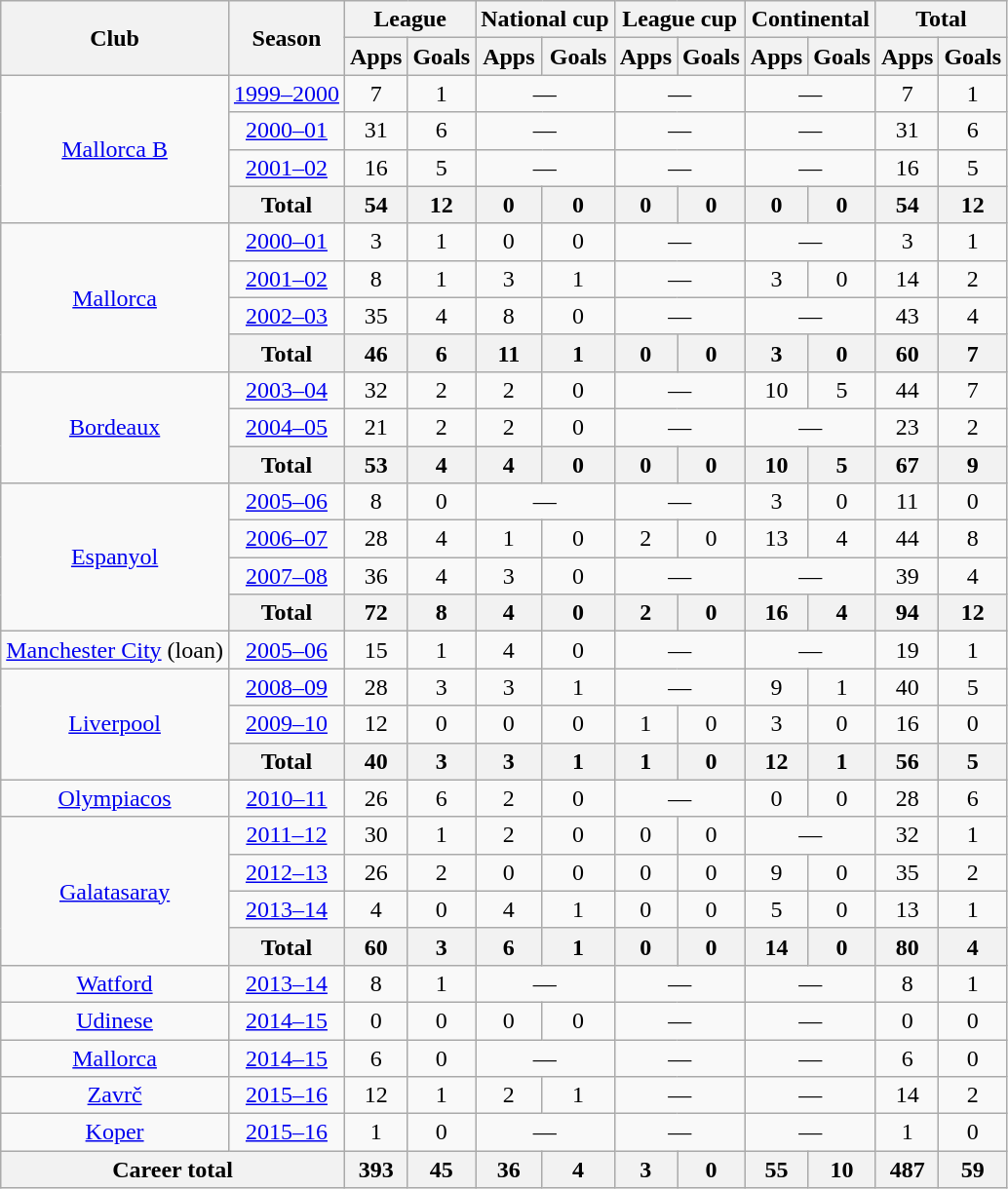<table class="wikitable" style="text-align: center">
<tr>
<th rowspan="2">Club</th>
<th rowspan="2">Season</th>
<th colspan="2">League</th>
<th colspan="2">National cup</th>
<th colspan="2">League cup</th>
<th colspan="2">Continental</th>
<th colspan="2">Total</th>
</tr>
<tr>
<th>Apps</th>
<th>Goals</th>
<th>Apps</th>
<th>Goals</th>
<th>Apps</th>
<th>Goals</th>
<th>Apps</th>
<th>Goals</th>
<th>Apps</th>
<th>Goals</th>
</tr>
<tr>
<td rowspan="4"><a href='#'>Mallorca B</a></td>
<td><a href='#'>1999–2000</a></td>
<td>7</td>
<td>1</td>
<td colspan="2">—</td>
<td colspan="2">—</td>
<td colspan="2">—</td>
<td>7</td>
<td>1</td>
</tr>
<tr>
<td><a href='#'>2000–01</a></td>
<td>31</td>
<td>6</td>
<td colspan="2">—</td>
<td colspan="2">—</td>
<td colspan="2">—</td>
<td>31</td>
<td>6</td>
</tr>
<tr>
<td><a href='#'>2001–02</a></td>
<td>16</td>
<td>5</td>
<td colspan="2">—</td>
<td colspan="2">—</td>
<td colspan="2">—</td>
<td>16</td>
<td>5</td>
</tr>
<tr>
<th>Total</th>
<th>54</th>
<th>12</th>
<th>0</th>
<th>0</th>
<th>0</th>
<th>0</th>
<th>0</th>
<th>0</th>
<th>54</th>
<th>12</th>
</tr>
<tr>
<td rowspan="4"><a href='#'>Mallorca</a></td>
<td><a href='#'>2000–01</a></td>
<td>3</td>
<td>1</td>
<td>0</td>
<td>0</td>
<td colspan="2">—</td>
<td colspan="2">—</td>
<td>3</td>
<td>1</td>
</tr>
<tr>
<td><a href='#'>2001–02</a></td>
<td>8</td>
<td>1</td>
<td>3</td>
<td>1</td>
<td colspan="2">—</td>
<td>3</td>
<td>0</td>
<td>14</td>
<td>2</td>
</tr>
<tr>
<td><a href='#'>2002–03</a></td>
<td>35</td>
<td>4</td>
<td>8</td>
<td>0</td>
<td colspan="2">—</td>
<td colspan="2">—</td>
<td>43</td>
<td>4</td>
</tr>
<tr>
<th>Total</th>
<th>46</th>
<th>6</th>
<th>11</th>
<th>1</th>
<th>0</th>
<th>0</th>
<th>3</th>
<th>0</th>
<th>60</th>
<th>7</th>
</tr>
<tr>
<td rowspan="3"><a href='#'>Bordeaux</a></td>
<td><a href='#'>2003–04</a></td>
<td>32</td>
<td>2</td>
<td>2</td>
<td>0</td>
<td colspan="2">—</td>
<td>10</td>
<td>5</td>
<td>44</td>
<td>7</td>
</tr>
<tr>
<td><a href='#'>2004–05</a></td>
<td>21</td>
<td>2</td>
<td>2</td>
<td>0</td>
<td colspan="2">—</td>
<td colspan="2">—</td>
<td>23</td>
<td>2</td>
</tr>
<tr>
<th>Total</th>
<th>53</th>
<th>4</th>
<th>4</th>
<th>0</th>
<th>0</th>
<th>0</th>
<th>10</th>
<th>5</th>
<th>67</th>
<th>9</th>
</tr>
<tr>
<td rowspan="4"><a href='#'>Espanyol</a></td>
<td><a href='#'>2005–06</a></td>
<td>8</td>
<td>0</td>
<td colspan="2">—</td>
<td colspan="2">—</td>
<td>3</td>
<td>0</td>
<td>11</td>
<td>0</td>
</tr>
<tr>
<td><a href='#'>2006–07</a></td>
<td>28</td>
<td>4</td>
<td>1</td>
<td>0</td>
<td>2</td>
<td>0</td>
<td>13</td>
<td>4</td>
<td>44</td>
<td>8</td>
</tr>
<tr>
<td><a href='#'>2007–08</a></td>
<td>36</td>
<td>4</td>
<td>3</td>
<td>0</td>
<td colspan="2">—</td>
<td colspan="2">—</td>
<td>39</td>
<td>4</td>
</tr>
<tr>
<th>Total</th>
<th>72</th>
<th>8</th>
<th>4</th>
<th>0</th>
<th>2</th>
<th>0</th>
<th>16</th>
<th>4</th>
<th>94</th>
<th>12</th>
</tr>
<tr>
<td><a href='#'>Manchester City</a> (loan)</td>
<td><a href='#'>2005–06</a></td>
<td>15</td>
<td>1</td>
<td>4</td>
<td>0</td>
<td colspan="2">—</td>
<td colspan="2">—</td>
<td>19</td>
<td>1</td>
</tr>
<tr>
<td rowspan="3"><a href='#'>Liverpool</a></td>
<td><a href='#'>2008–09</a></td>
<td>28</td>
<td>3</td>
<td>3</td>
<td>1</td>
<td colspan="2">—</td>
<td>9</td>
<td>1</td>
<td>40</td>
<td>5</td>
</tr>
<tr>
<td><a href='#'>2009–10</a></td>
<td>12</td>
<td>0</td>
<td>0</td>
<td>0</td>
<td>1</td>
<td>0</td>
<td>3</td>
<td>0</td>
<td>16</td>
<td>0</td>
</tr>
<tr>
<th>Total</th>
<th>40</th>
<th>3</th>
<th>3</th>
<th>1</th>
<th>1</th>
<th>0</th>
<th>12</th>
<th>1</th>
<th>56</th>
<th>5</th>
</tr>
<tr>
<td><a href='#'>Olympiacos</a></td>
<td><a href='#'>2010–11</a></td>
<td>26</td>
<td>6</td>
<td>2</td>
<td>0</td>
<td colspan="2">—</td>
<td>0</td>
<td>0</td>
<td>28</td>
<td>6</td>
</tr>
<tr>
<td rowspan="4"><a href='#'>Galatasaray</a></td>
<td><a href='#'>2011–12</a></td>
<td>30</td>
<td>1</td>
<td>2</td>
<td>0</td>
<td>0</td>
<td>0</td>
<td colspan="2">—</td>
<td>32</td>
<td>1</td>
</tr>
<tr>
<td><a href='#'>2012–13</a></td>
<td>26</td>
<td>2</td>
<td>0</td>
<td>0</td>
<td>0</td>
<td>0</td>
<td>9</td>
<td>0</td>
<td>35</td>
<td>2</td>
</tr>
<tr>
<td><a href='#'>2013–14</a></td>
<td>4</td>
<td>0</td>
<td>4</td>
<td>1</td>
<td>0</td>
<td>0</td>
<td>5</td>
<td>0</td>
<td>13</td>
<td>1</td>
</tr>
<tr>
<th>Total</th>
<th>60</th>
<th>3</th>
<th>6</th>
<th>1</th>
<th>0</th>
<th>0</th>
<th>14</th>
<th>0</th>
<th>80</th>
<th>4</th>
</tr>
<tr>
<td><a href='#'>Watford</a></td>
<td><a href='#'>2013–14</a></td>
<td>8</td>
<td>1</td>
<td colspan="2">—</td>
<td colspan="2">—</td>
<td colspan="2">—</td>
<td>8</td>
<td>1</td>
</tr>
<tr>
<td><a href='#'>Udinese</a></td>
<td><a href='#'>2014–15</a></td>
<td>0</td>
<td>0</td>
<td>0</td>
<td>0</td>
<td colspan="2">—</td>
<td colspan="2">—</td>
<td>0</td>
<td>0</td>
</tr>
<tr>
<td><a href='#'>Mallorca</a></td>
<td><a href='#'>2014–15</a></td>
<td>6</td>
<td>0</td>
<td colspan="2">—</td>
<td colspan="2">—</td>
<td colspan="2">—</td>
<td>6</td>
<td>0</td>
</tr>
<tr>
<td><a href='#'>Zavrč</a></td>
<td><a href='#'>2015–16</a></td>
<td>12</td>
<td>1</td>
<td>2</td>
<td>1</td>
<td colspan="2">—</td>
<td colspan="2">—</td>
<td>14</td>
<td>2</td>
</tr>
<tr>
<td><a href='#'>Koper</a></td>
<td><a href='#'>2015–16</a></td>
<td>1</td>
<td>0</td>
<td colspan="2">—</td>
<td colspan="2">—</td>
<td colspan="2">—</td>
<td>1</td>
<td>0</td>
</tr>
<tr>
<th colspan="2">Career total</th>
<th>393</th>
<th>45</th>
<th>36</th>
<th>4</th>
<th>3</th>
<th>0</th>
<th>55</th>
<th>10</th>
<th>487</th>
<th>59</th>
</tr>
</table>
